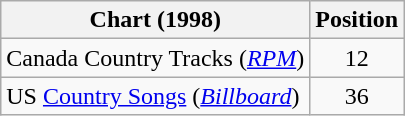<table class="wikitable sortable">
<tr>
<th scope="col">Chart (1998)</th>
<th scope="col">Position</th>
</tr>
<tr>
<td>Canada Country Tracks (<em><a href='#'>RPM</a></em>)</td>
<td align="center">12</td>
</tr>
<tr>
<td>US <a href='#'>Country Songs</a> (<em><a href='#'>Billboard</a></em>)</td>
<td align="center">36</td>
</tr>
</table>
